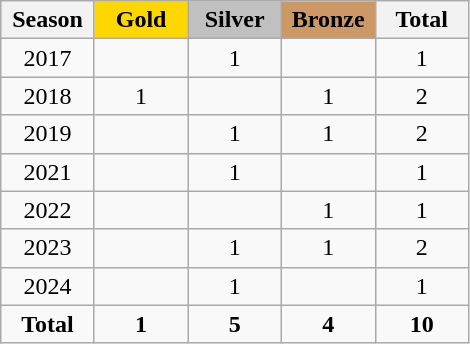<table class="wikitable" style="text-align:center">
<tr>
<th width = "55">Season</th>
<th width = "55" style="background: gold;">Gold</th>
<th width = "55" style="background: silver;">Silver</th>
<th width = "55" style="background: #cc9966;">Bronze</th>
<th width = "55">Total</th>
</tr>
<tr>
<td>2017</td>
<td></td>
<td>1</td>
<td></td>
<td>1</td>
</tr>
<tr>
<td>2018</td>
<td>1</td>
<td></td>
<td>1</td>
<td>2</td>
</tr>
<tr>
<td>2019</td>
<td></td>
<td>1</td>
<td>1</td>
<td>2</td>
</tr>
<tr>
<td>2021</td>
<td></td>
<td>1</td>
<td></td>
<td>1</td>
</tr>
<tr>
<td>2022</td>
<td></td>
<td></td>
<td>1</td>
<td>1</td>
</tr>
<tr>
<td>2023</td>
<td></td>
<td>1</td>
<td>1</td>
<td>2</td>
</tr>
<tr>
<td>2024</td>
<td></td>
<td>1</td>
<td></td>
<td>1</td>
</tr>
<tr>
<td><strong>Total</strong></td>
<td><strong>1</strong></td>
<td><strong>5</strong></td>
<td><strong>4</strong></td>
<td><strong>10</strong></td>
</tr>
</table>
